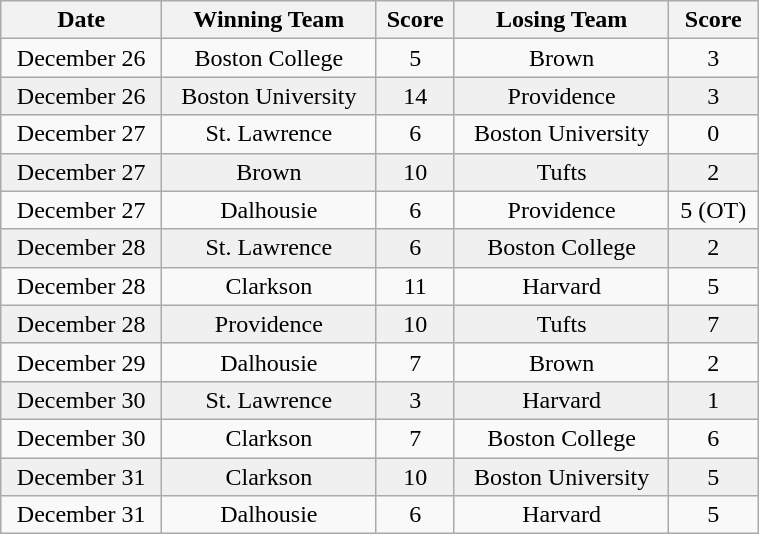<table class="wikitable sortable" style="text-align:center" cellpadding=2 cellspacing=2 width =40%>
<tr>
<th>Date</th>
<th>Winning Team</th>
<th>Score</th>
<th>Losing Team</th>
<th>Score</th>
</tr>
<tr>
<td>December 26</td>
<td>Boston College</td>
<td>5</td>
<td>Brown</td>
<td>3</td>
</tr>
<tr bgcolor=f0f0f0>
<td>December 26</td>
<td>Boston University</td>
<td>14</td>
<td>Providence</td>
<td>3</td>
</tr>
<tr>
<td>December 27</td>
<td>St. Lawrence</td>
<td>6</td>
<td>Boston University</td>
<td>0</td>
</tr>
<tr bgcolor=f0f0f0>
<td>December 27</td>
<td>Brown</td>
<td>10</td>
<td>Tufts</td>
<td>2</td>
</tr>
<tr>
<td>December 27</td>
<td>Dalhousie</td>
<td>6</td>
<td>Providence</td>
<td>5 (OT)</td>
</tr>
<tr bgcolor=f0f0f0>
<td>December 28</td>
<td>St. Lawrence</td>
<td>6</td>
<td>Boston College</td>
<td>2</td>
</tr>
<tr>
<td>December 28</td>
<td>Clarkson</td>
<td>11</td>
<td>Harvard</td>
<td>5</td>
</tr>
<tr bgcolor=f0f0f0>
<td>December 28</td>
<td>Providence</td>
<td>10</td>
<td>Tufts</td>
<td>7</td>
</tr>
<tr>
<td>December 29</td>
<td>Dalhousie</td>
<td>7</td>
<td>Brown</td>
<td>2</td>
</tr>
<tr bgcolor=f0f0f0>
<td>December 30</td>
<td>St. Lawrence</td>
<td>3</td>
<td>Harvard</td>
<td>1</td>
</tr>
<tr>
<td>December 30</td>
<td>Clarkson</td>
<td>7</td>
<td>Boston College</td>
<td>6</td>
</tr>
<tr bgcolor=f0f0f0>
<td>December 31</td>
<td>Clarkson</td>
<td>10</td>
<td>Boston University</td>
<td>5</td>
</tr>
<tr>
<td>December 31</td>
<td>Dalhousie</td>
<td>6</td>
<td>Harvard</td>
<td>5</td>
</tr>
</table>
